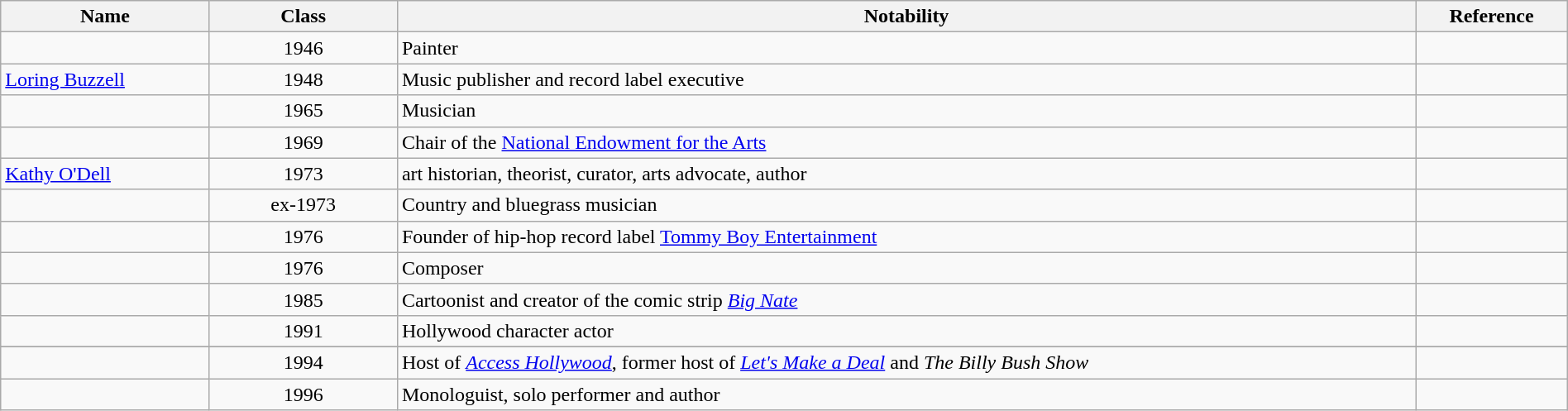<table class="wikitable sortable" style="width:100%">
<tr>
<th width="*">Name</th>
<th width="12%">Class</th>
<th width="65%" class="unsortable">Notability</th>
<th width="*" class="unsortable">Reference</th>
</tr>
<tr>
<td></td>
<td align="center">1946</td>
<td>Painter</td>
<td align="center"></td>
</tr>
<tr>
<td><a href='#'>Loring Buzzell</a></td>
<td align="center">1948</td>
<td>Music publisher and record label executive</td>
<td align="center"></td>
</tr>
<tr>
<td></td>
<td align="center">1965</td>
<td>Musician</td>
<td align="center"></td>
</tr>
<tr>
<td></td>
<td align="center">1969</td>
<td>Chair of the <a href='#'>National Endowment for the Arts</a></td>
<td align="center"></td>
</tr>
<tr>
<td><a href='#'>Kathy O'Dell</a></td>
<td align="center">1973</td>
<td>art historian, theorist, curator, arts advocate, author</td>
<td></td>
</tr>
<tr>
<td></td>
<td align="center">ex-1973</td>
<td>Country and bluegrass musician</td>
<td align="center"></td>
</tr>
<tr>
<td></td>
<td align="center">1976</td>
<td>Founder of hip-hop record label <a href='#'>Tommy Boy Entertainment</a></td>
<td align="center"></td>
</tr>
<tr>
<td></td>
<td align="center">1976</td>
<td>Composer</td>
<td align="center"></td>
</tr>
<tr>
<td></td>
<td align="center">1985</td>
<td>Cartoonist and creator of the comic strip <em><a href='#'>Big Nate</a></em></td>
<td align="center"></td>
</tr>
<tr>
<td></td>
<td align="center">1991</td>
<td>Hollywood character actor</td>
<td align="center"></td>
</tr>
<tr>
</tr>
<tr>
<td></td>
<td align="center">1994</td>
<td>Host of <em><a href='#'>Access Hollywood</a></em>, former host of <em><a href='#'>Let's Make a Deal</a></em> and <em>The Billy Bush Show</em></td>
<td align="center"></td>
</tr>
<tr>
<td></td>
<td align="center">1996</td>
<td>Monologuist, solo performer and author</td>
<td align="center"></td>
</tr>
</table>
